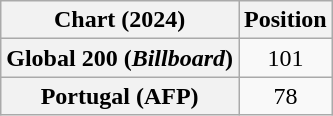<table class="wikitable plainrowheaders" style="text-align:center">
<tr>
<th scope="col">Chart (2024)</th>
<th scope="col">Position</th>
</tr>
<tr>
<th scope="row">Global 200 (<em>Billboard</em>)</th>
<td>101</td>
</tr>
<tr>
<th scope="row">Portugal (AFP)</th>
<td>78</td>
</tr>
</table>
